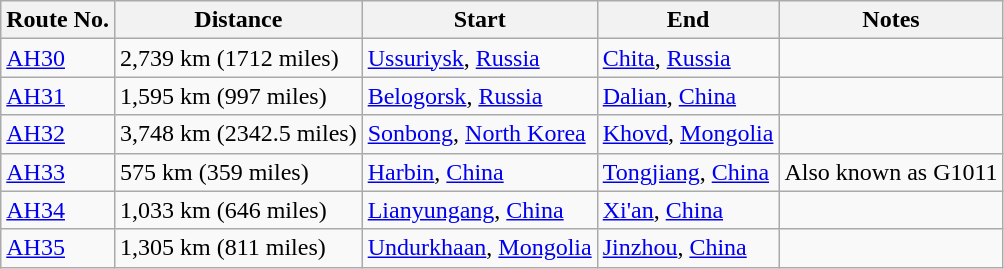<table class="wikitable sortable mw-collapsible">
<tr>
<th>Route No.</th>
<th>Distance</th>
<th>Start</th>
<th>End</th>
<th>Notes</th>
</tr>
<tr>
<td><a href='#'>AH30</a></td>
<td>2,739 km (1712 miles)</td>
<td><a href='#'>Ussuriysk</a>, <a href='#'>Russia</a></td>
<td><a href='#'>Chita</a>, <a href='#'>Russia</a></td>
<td></td>
</tr>
<tr>
<td><a href='#'>AH31</a></td>
<td>1,595 km (997 miles)</td>
<td><a href='#'>Belogorsk</a>, <a href='#'>Russia</a></td>
<td><a href='#'>Dalian</a>, <a href='#'>China</a></td>
<td></td>
</tr>
<tr>
<td><a href='#'>AH32</a></td>
<td>3,748 km (2342.5 miles)</td>
<td><a href='#'>Sonbong</a>, <a href='#'>North Korea</a></td>
<td><a href='#'>Khovd</a>, <a href='#'>Mongolia</a></td>
<td></td>
</tr>
<tr>
<td><a href='#'>AH33</a></td>
<td>575 km (359 miles)</td>
<td><a href='#'>Harbin</a>, <a href='#'>China</a></td>
<td><a href='#'>Tongjiang</a>, <a href='#'>China</a></td>
<td>Also known as G1011</td>
</tr>
<tr>
<td><a href='#'>AH34</a></td>
<td>1,033 km (646 miles)</td>
<td><a href='#'>Lianyungang</a>, <a href='#'>China</a></td>
<td><a href='#'>Xi'an</a>, <a href='#'>China</a></td>
<td></td>
</tr>
<tr>
<td><a href='#'>AH35</a></td>
<td>1,305 km (811 miles)</td>
<td><a href='#'>Undurkhaan</a>, <a href='#'>Mongolia</a></td>
<td><a href='#'>Jinzhou</a>, <a href='#'>China</a></td>
<td></td>
</tr>
</table>
